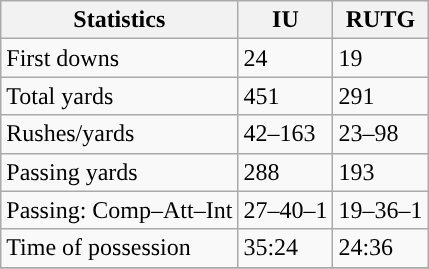<table class="wikitable" style="float: left;">
<tr>
<th>Statistics</th>
<th>IU</th>
<th>RUTG</th>
</tr>
<tr>
<td>First downs</td>
<td>24</td>
<td>19</td>
</tr>
<tr>
<td>Total yards</td>
<td>451</td>
<td>291</td>
</tr>
<tr>
<td>Rushes/yards</td>
<td>42–163</td>
<td>23–98</td>
</tr>
<tr>
<td>Passing yards</td>
<td>288</td>
<td>193</td>
</tr>
<tr>
<td>Passing: Comp–Att–Int</td>
<td>27–40–1</td>
<td>19–36–1</td>
</tr>
<tr>
<td>Time of possession</td>
<td>35:24</td>
<td>24:36</td>
</tr>
<tr>
</tr>
</table>
